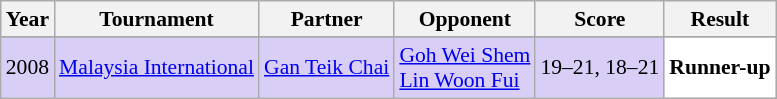<table class="sortable wikitable" style="font-size: 90%;">
<tr>
<th>Year</th>
<th>Tournament</th>
<th>Partner</th>
<th>Opponent</th>
<th>Score</th>
<th>Result</th>
</tr>
<tr>
</tr>
<tr style="background:#D8CEF6">
<td align="center">2008</td>
<td align="left"><a href='#'>Malaysia International</a></td>
<td align="left"> <a href='#'>Gan Teik Chai</a></td>
<td align="left"> <a href='#'>Goh Wei Shem</a> <br>  <a href='#'>Lin Woon Fui</a></td>
<td align="left">19–21, 18–21</td>
<td style="text-align:left; background:white"> <strong>Runner-up</strong></td>
</tr>
</table>
